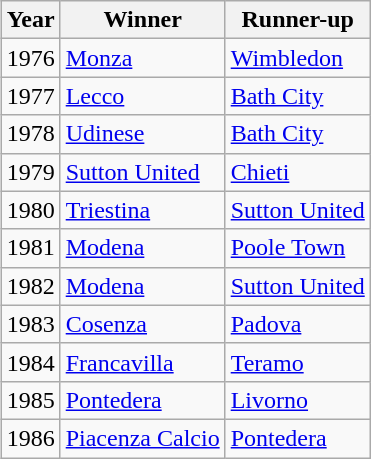<table class="wikitable sortable" style = "float:right; margin-left:15px">
<tr>
<th>Year</th>
<th>Winner</th>
<th>Runner-up</th>
</tr>
<tr>
<td>1976</td>
<td> <a href='#'>Monza</a></td>
<td> <a href='#'>Wimbledon</a></td>
</tr>
<tr>
<td>1977</td>
<td> <a href='#'>Lecco</a></td>
<td> <a href='#'>Bath City</a></td>
</tr>
<tr>
<td>1978</td>
<td> <a href='#'>Udinese</a></td>
<td> <a href='#'>Bath City</a></td>
</tr>
<tr>
<td>1979</td>
<td> <a href='#'>Sutton United</a></td>
<td> <a href='#'>Chieti</a></td>
</tr>
<tr>
<td>1980</td>
<td> <a href='#'>Triestina</a></td>
<td> <a href='#'>Sutton United</a></td>
</tr>
<tr>
<td>1981</td>
<td> <a href='#'>Modena</a></td>
<td> <a href='#'>Poole Town</a></td>
</tr>
<tr>
<td>1982</td>
<td> <a href='#'>Modena</a></td>
<td> <a href='#'>Sutton United</a></td>
</tr>
<tr>
<td>1983</td>
<td> <a href='#'>Cosenza</a></td>
<td> <a href='#'>Padova</a></td>
</tr>
<tr>
<td>1984</td>
<td> <a href='#'>Francavilla</a></td>
<td> <a href='#'>Teramo</a></td>
</tr>
<tr>
<td>1985</td>
<td> <a href='#'>Pontedera</a></td>
<td> <a href='#'>Livorno</a></td>
</tr>
<tr>
<td>1986</td>
<td> <a href='#'>Piacenza Calcio</a></td>
<td> <a href='#'>Pontedera</a></td>
</tr>
</table>
